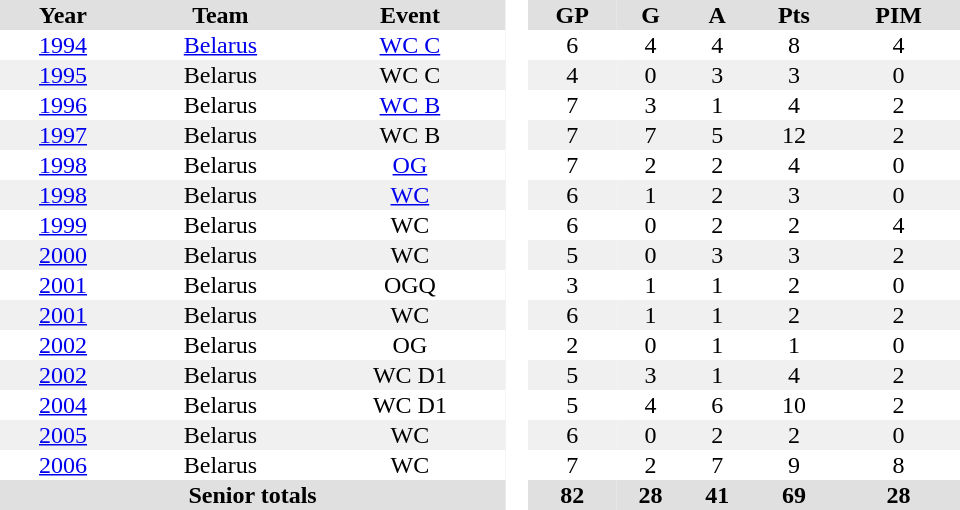<table border="0" cellpadding="1" cellspacing="0" style="text-align:center; width:40em">
<tr ALIGN="center" bgcolor="#e0e0e0">
<th>Year</th>
<th>Team</th>
<th>Event</th>
<th ALIGN="center" rowspan="99" bgcolor="#ffffff"> </th>
<th>GP</th>
<th>G</th>
<th>A</th>
<th>Pts</th>
<th>PIM</th>
</tr>
<tr>
<td><a href='#'>1994</a></td>
<td><a href='#'>Belarus</a></td>
<td><a href='#'>WC C</a></td>
<td>6</td>
<td>4</td>
<td>4</td>
<td>8</td>
<td>4</td>
</tr>
<tr bgcolor="#f0f0f0">
<td><a href='#'>1995</a></td>
<td>Belarus</td>
<td>WC C</td>
<td>4</td>
<td>0</td>
<td>3</td>
<td>3</td>
<td>0</td>
</tr>
<tr>
<td><a href='#'>1996</a></td>
<td>Belarus</td>
<td><a href='#'>WC B</a></td>
<td>7</td>
<td>3</td>
<td>1</td>
<td>4</td>
<td>2</td>
</tr>
<tr bgcolor="#f0f0f0">
<td><a href='#'>1997</a></td>
<td>Belarus</td>
<td>WC B</td>
<td>7</td>
<td>7</td>
<td>5</td>
<td>12</td>
<td>2</td>
</tr>
<tr>
<td><a href='#'>1998</a></td>
<td>Belarus</td>
<td><a href='#'>OG</a></td>
<td>7</td>
<td>2</td>
<td>2</td>
<td>4</td>
<td>0</td>
</tr>
<tr bgcolor="#f0f0f0">
<td><a href='#'>1998</a></td>
<td>Belarus</td>
<td><a href='#'>WC</a></td>
<td>6</td>
<td>1</td>
<td>2</td>
<td>3</td>
<td>0</td>
</tr>
<tr>
<td><a href='#'>1999</a></td>
<td>Belarus</td>
<td>WC</td>
<td>6</td>
<td>0</td>
<td>2</td>
<td>2</td>
<td>4</td>
</tr>
<tr bgcolor="#f0f0f0">
<td><a href='#'>2000</a></td>
<td>Belarus</td>
<td>WC</td>
<td>5</td>
<td>0</td>
<td>3</td>
<td>3</td>
<td>2</td>
</tr>
<tr>
<td><a href='#'>2001</a></td>
<td>Belarus</td>
<td>OGQ</td>
<td>3</td>
<td>1</td>
<td>1</td>
<td>2</td>
<td>0</td>
</tr>
<tr bgcolor="#f0f0f0">
<td><a href='#'>2001</a></td>
<td>Belarus</td>
<td>WC</td>
<td>6</td>
<td>1</td>
<td>1</td>
<td>2</td>
<td>2</td>
</tr>
<tr>
<td><a href='#'>2002</a></td>
<td>Belarus</td>
<td>OG</td>
<td>2</td>
<td>0</td>
<td>1</td>
<td>1</td>
<td>0</td>
</tr>
<tr bgcolor="#f0f0f0">
<td><a href='#'>2002</a></td>
<td>Belarus</td>
<td>WC D1</td>
<td>5</td>
<td>3</td>
<td>1</td>
<td>4</td>
<td>2</td>
</tr>
<tr>
<td><a href='#'>2004</a></td>
<td>Belarus</td>
<td>WC D1</td>
<td>5</td>
<td>4</td>
<td>6</td>
<td>10</td>
<td>2</td>
</tr>
<tr bgcolor="#f0f0f0">
<td><a href='#'>2005</a></td>
<td>Belarus</td>
<td>WC</td>
<td>6</td>
<td>0</td>
<td>2</td>
<td>2</td>
<td>0</td>
</tr>
<tr>
<td><a href='#'>2006</a></td>
<td>Belarus</td>
<td>WC</td>
<td>7</td>
<td>2</td>
<td>7</td>
<td>9</td>
<td>8</td>
</tr>
<tr bgcolor="#e0e0e0">
<th colspan=3>Senior totals</th>
<th>82</th>
<th>28</th>
<th>41</th>
<th>69</th>
<th>28</th>
</tr>
</table>
